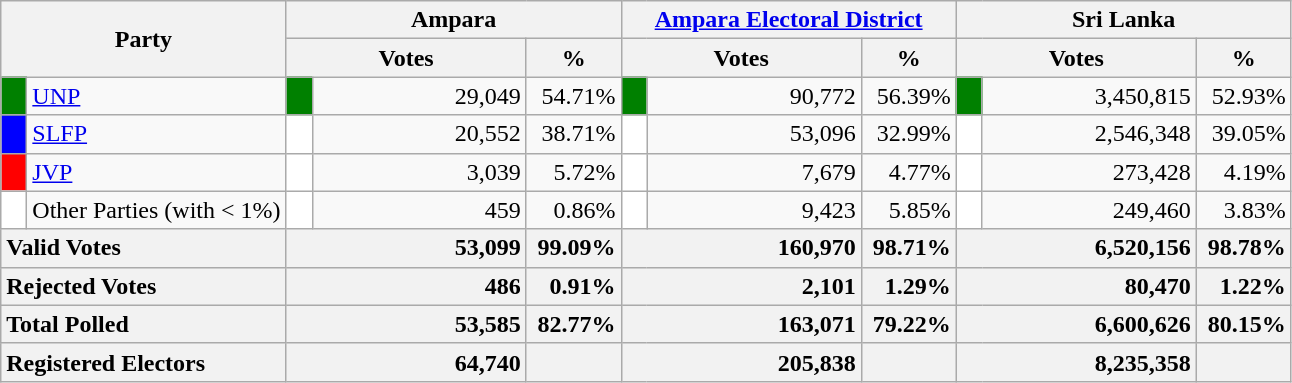<table class="wikitable">
<tr>
<th colspan="2" width="144px"rowspan="2">Party</th>
<th colspan="3" width="216px">Ampara</th>
<th colspan="3" width="216px"><a href='#'>Ampara Electoral District</a></th>
<th colspan="3" width="216px">Sri Lanka</th>
</tr>
<tr>
<th colspan="2" width="144px">Votes</th>
<th>%</th>
<th colspan="2" width="144px">Votes</th>
<th>%</th>
<th colspan="2" width="144px">Votes</th>
<th>%</th>
</tr>
<tr>
<td style="background-color:green;" width="10px"></td>
<td style="text-align:left;"><a href='#'>UNP</a></td>
<td style="background-color:green;" width="10px"></td>
<td style="text-align:right;">29,049</td>
<td style="text-align:right;">54.71%</td>
<td style="background-color:green;" width="10px"></td>
<td style="text-align:right;">90,772</td>
<td style="text-align:right;">56.39%</td>
<td style="background-color:green;" width="10px"></td>
<td style="text-align:right;">3,450,815</td>
<td style="text-align:right;">52.93%</td>
</tr>
<tr>
<td style="background-color:blue;" width="10px"></td>
<td style="text-align:left;"><a href='#'>SLFP</a></td>
<td style="background-color:white;" width="10px"></td>
<td style="text-align:right;">20,552</td>
<td style="text-align:right;">38.71%</td>
<td style="background-color:white;" width="10px"></td>
<td style="text-align:right;">53,096</td>
<td style="text-align:right;">32.99%</td>
<td style="background-color:white;" width="10px"></td>
<td style="text-align:right;">2,546,348</td>
<td style="text-align:right;">39.05%</td>
</tr>
<tr>
<td style="background-color:red;" width="10px"></td>
<td style="text-align:left;"><a href='#'>JVP</a></td>
<td style="background-color:white;" width="10px"></td>
<td style="text-align:right;">3,039</td>
<td style="text-align:right;">5.72%</td>
<td style="background-color:white;" width="10px"></td>
<td style="text-align:right;">7,679</td>
<td style="text-align:right;">4.77%</td>
<td style="background-color:white;" width="10px"></td>
<td style="text-align:right;">273,428</td>
<td style="text-align:right;">4.19%</td>
</tr>
<tr>
<td style="background-color:white;" width="10px"></td>
<td style="text-align:left;">Other Parties (with < 1%)</td>
<td style="background-color:white;" width="10px"></td>
<td style="text-align:right;">459</td>
<td style="text-align:right;">0.86%</td>
<td style="background-color:white;" width="10px"></td>
<td style="text-align:right;">9,423</td>
<td style="text-align:right;">5.85%</td>
<td style="background-color:white;" width="10px"></td>
<td style="text-align:right;">249,460</td>
<td style="text-align:right;">3.83%</td>
</tr>
<tr>
<th colspan="2" width="144px"style="text-align:left;">Valid Votes</th>
<th style="text-align:right;"colspan="2" width="144px">53,099</th>
<th style="text-align:right;">99.09%</th>
<th style="text-align:right;"colspan="2" width="144px">160,970</th>
<th style="text-align:right;">98.71%</th>
<th style="text-align:right;"colspan="2" width="144px">6,520,156</th>
<th style="text-align:right;">98.78%</th>
</tr>
<tr>
<th colspan="2" width="144px"style="text-align:left;">Rejected Votes</th>
<th style="text-align:right;"colspan="2" width="144px">486</th>
<th style="text-align:right;">0.91%</th>
<th style="text-align:right;"colspan="2" width="144px">2,101</th>
<th style="text-align:right;">1.29%</th>
<th style="text-align:right;"colspan="2" width="144px">80,470</th>
<th style="text-align:right;">1.22%</th>
</tr>
<tr>
<th colspan="2" width="144px"style="text-align:left;">Total Polled</th>
<th style="text-align:right;"colspan="2" width="144px">53,585</th>
<th style="text-align:right;">82.77%</th>
<th style="text-align:right;"colspan="2" width="144px">163,071</th>
<th style="text-align:right;">79.22%</th>
<th style="text-align:right;"colspan="2" width="144px">6,600,626</th>
<th style="text-align:right;">80.15%</th>
</tr>
<tr>
<th colspan="2" width="144px"style="text-align:left;">Registered Electors</th>
<th style="text-align:right;"colspan="2" width="144px">64,740</th>
<th></th>
<th style="text-align:right;"colspan="2" width="144px">205,838</th>
<th></th>
<th style="text-align:right;"colspan="2" width="144px">8,235,358</th>
<th></th>
</tr>
</table>
